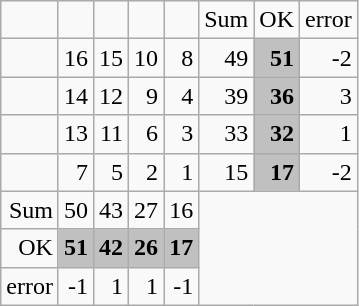<table class="wikitable" style="text-align:right; border=0;">
<tr>
<td></td>
<td></td>
<td></td>
<td></td>
<td></td>
<td>Sum</td>
<td>OK</td>
<td>error</td>
</tr>
<tr>
<td></td>
<td>16</td>
<td>15</td>
<td>10</td>
<td>8</td>
<td>49</td>
<td style="background:silver"><strong>51</strong></td>
<td>-2</td>
</tr>
<tr>
<td></td>
<td>14</td>
<td>12</td>
<td>9</td>
<td>4</td>
<td>39</td>
<td style="background:silver"><strong>36</strong></td>
<td>3</td>
</tr>
<tr>
<td></td>
<td>13</td>
<td>11</td>
<td>6</td>
<td>3</td>
<td>33</td>
<td style="background:silver"><strong>32</strong></td>
<td>1</td>
</tr>
<tr>
<td></td>
<td>7</td>
<td>5</td>
<td>2</td>
<td>1</td>
<td>15</td>
<td style="background:silver"><strong>17</strong></td>
<td>-2</td>
</tr>
<tr>
<td>Sum</td>
<td>50</td>
<td>43</td>
<td>27</td>
<td>16</td>
</tr>
<tr>
<td>OK</td>
<td style="background:silver"><strong>51</strong></td>
<td style="background:silver"><strong>42</strong></td>
<td style="background:silver"><strong>26</strong></td>
<td style="background:silver"><strong>17</strong></td>
</tr>
<tr>
<td>error</td>
<td>-1</td>
<td>1</td>
<td>1</td>
<td>-1</td>
</tr>
</table>
